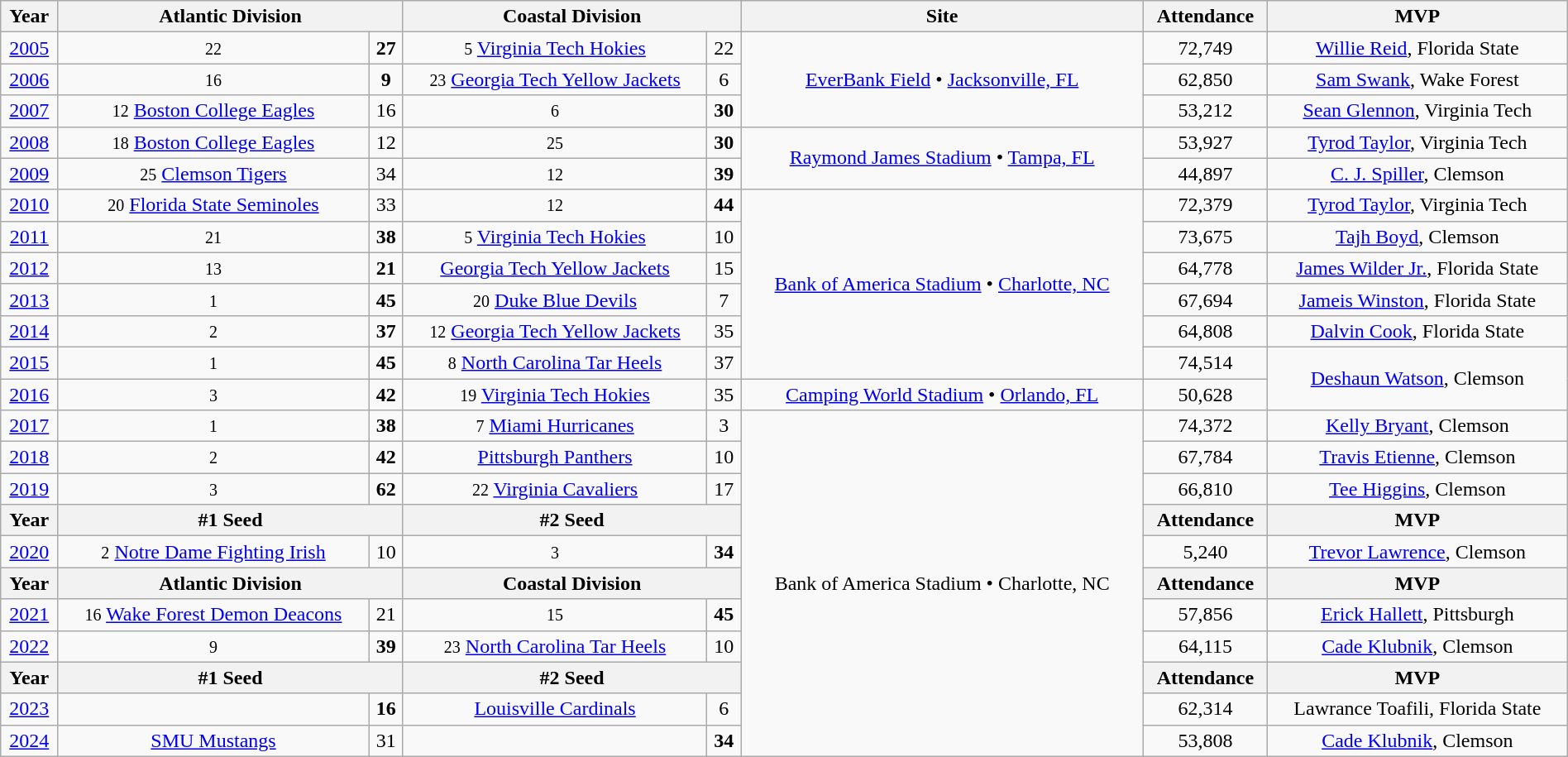<table class="wikitable" style="text-align:center;" width=100%>
<tr>
<th>Year</th>
<th colspan="2">Atlantic Division</th>
<th colspan="2">Coastal Division</th>
<th>Site</th>
<th>Attendance</th>
<th>MVP</th>
</tr>
<tr style="text-align: center;">
<td><a href='#'>2005</a></td>
<td style=><small>22</small> <strong><a href='#'></a></strong></td>
<td><strong>27</strong></td>
<td><small>5</small> <a href='#'>Virginia Tech Hokies</a></td>
<td>22</td>
<td rowspan=3><a href='#'>EverBank Field</a> • <a href='#'>Jacksonville, FL</a></td>
<td align=center>72,749</td>
<td><a href='#'>Willie Reid</a>, Florida State</td>
</tr>
<tr>
<td><a href='#'>2006</a></td>
<td style=><small>16</small> <strong><a href='#'></a></strong></td>
<td><strong>9</strong></td>
<td><small>23</small> <a href='#'>Georgia Tech Yellow Jackets</a></td>
<td>6</td>
<td align=center>62,850</td>
<td><a href='#'>Sam Swank</a>, Wake Forest</td>
</tr>
<tr>
<td><a href='#'>2007</a></td>
<td><small>12</small> <a href='#'>Boston College Eagles</a></td>
<td>16</td>
<td style=><small>6</small> <strong><a href='#'></a></strong></td>
<td><strong>30</strong></td>
<td align=center>53,212</td>
<td><a href='#'>Sean Glennon</a>, Virginia Tech</td>
</tr>
<tr>
<td><a href='#'>2008</a></td>
<td><small>18</small> <a href='#'>Boston College Eagles</a></td>
<td>12</td>
<td style=><small>25</small> <strong><a href='#'></a></strong></td>
<td><strong>30</strong></td>
<td rowspan=2><a href='#'>Raymond James Stadium</a> • <a href='#'>Tampa, FL</a></td>
<td align=center>53,927</td>
<td><a href='#'>Tyrod Taylor</a>, Virginia Tech</td>
</tr>
<tr>
<td><a href='#'>2009</a></td>
<td><small>25</small> <a href='#'>Clemson Tigers</a></td>
<td>34</td>
<td style=><small>12</small> <strong><a href='#'></a></strong></td>
<td><strong>39</strong></td>
<td align=center>44,897</td>
<td><a href='#'>C. J. Spiller</a>, Clemson</td>
</tr>
<tr>
<td><a href='#'>2010</a></td>
<td><small>20</small> <a href='#'>Florida State Seminoles</a></td>
<td>33</td>
<td style=><small>12</small> <strong><a href='#'></a></strong></td>
<td><strong>44</strong></td>
<td rowspan=6><a href='#'>Bank of America Stadium</a> • <a href='#'>Charlotte, NC</a></td>
<td align=center>72,379</td>
<td><a href='#'>Tyrod Taylor</a>, Virginia Tech</td>
</tr>
<tr>
<td><a href='#'>2011</a></td>
<td style=><small>21</small> <strong><a href='#'></a></strong></td>
<td><strong>38</strong></td>
<td><small>5</small> <a href='#'>Virginia Tech Hokies</a></td>
<td>10</td>
<td align=center>73,675</td>
<td><a href='#'>Tajh Boyd</a>, Clemson</td>
</tr>
<tr>
<td><a href='#'>2012</a></td>
<td style=><small>13</small> <strong><a href='#'></a></strong></td>
<td><strong>21</strong></td>
<td><a href='#'>Georgia Tech Yellow Jackets</a></td>
<td>15</td>
<td align=center>64,778</td>
<td><a href='#'>James Wilder Jr.</a>, Florida State</td>
</tr>
<tr>
<td><a href='#'>2013</a></td>
<td style=><small>1</small> <strong><a href='#'></a></strong></td>
<td><strong>45</strong></td>
<td><small>20</small> <a href='#'>Duke Blue Devils</a></td>
<td>7</td>
<td align=center>67,694</td>
<td><a href='#'>Jameis Winston</a>, Florida State</td>
</tr>
<tr>
<td><a href='#'>2014</a></td>
<td style=><small>2</small> <strong><a href='#'></a></strong></td>
<td><strong>37</strong></td>
<td><small>12</small> <a href='#'>Georgia Tech Yellow Jackets</a></td>
<td>35</td>
<td align=center>64,808</td>
<td><a href='#'>Dalvin Cook</a>, Florida State</td>
</tr>
<tr>
<td><a href='#'>2015</a></td>
<td style=><small>1</small> <strong><a href='#'></a></strong></td>
<td><strong>45</strong></td>
<td><small>8</small> <a href='#'>North Carolina Tar Heels</a></td>
<td>37</td>
<td align=center>74,514</td>
<td rowspan="2"><a href='#'>Deshaun Watson</a>, Clemson</td>
</tr>
<tr>
<td><a href='#'>2016</a></td>
<td style=><small>3</small> <strong><a href='#'></a></strong></td>
<td><strong>42</strong></td>
<td><small>19</small> <a href='#'>Virginia Tech Hokies</a></td>
<td>35</td>
<td><a href='#'>Camping World Stadium</a> • <a href='#'>Orlando, FL</a></td>
<td align=center>50,628</td>
</tr>
<tr>
<td><a href='#'>2017</a></td>
<td style=><small>1</small> <strong><a href='#'></a></strong></td>
<td><strong>38</strong></td>
<td><small>7</small> <a href='#'>Miami Hurricanes</a></td>
<td>3</td>
<td rowspan=11>Bank of America Stadium • Charlotte, NC</td>
<td align=center>74,372</td>
<td><a href='#'>Kelly Bryant</a>, Clemson</td>
</tr>
<tr>
<td><a href='#'>2018</a></td>
<td style=><small>2</small> <strong><a href='#'></a></strong></td>
<td><strong>42</strong></td>
<td><a href='#'>Pittsburgh Panthers</a></td>
<td>10</td>
<td align=center>67,784</td>
<td><a href='#'>Travis Etienne</a>, Clemson</td>
</tr>
<tr>
<td><a href='#'>2019</a></td>
<td style=><small></small> <small>3</small> <strong><a href='#'></a></strong></td>
<td><strong>62</strong></td>
<td><small>22</small> <a href='#'>Virginia Cavaliers</a></td>
<td>17</td>
<td align=center>66,810</td>
<td><a href='#'>Tee Higgins</a>, Clemson</td>
</tr>
<tr>
<th>Year</th>
<th colspan="2">#1 Seed</th>
<th colspan="2">#2 Seed</th>
<th>Attendance</th>
<th>MVP</th>
</tr>
<tr style="text-align: center;">
<td><a href='#'>2020</a></td>
<td><small>2</small> <a href='#'>Notre Dame Fighting Irish</a></td>
<td>10</td>
<td style=><small>3</small> <strong><a href='#'></a></strong></td>
<td><strong>34</strong></td>
<td>5,240</td>
<td><a href='#'>Trevor Lawrence</a>, Clemson</td>
</tr>
<tr>
<th>Year</th>
<th colspan="2">Atlantic Division</th>
<th colspan="2">Coastal Division</th>
<th>Attendance</th>
<th>MVP</th>
</tr>
<tr style="text-align: center;">
<td><a href='#'>2021</a></td>
<td><small>16</small> <a href='#'>Wake Forest Demon Deacons</a></td>
<td>21</td>
<td style=><small>15</small> <strong><a href='#'></a></strong></td>
<td><strong>45</strong></td>
<td>57,856</td>
<td><a href='#'>Erick Hallett</a>, Pittsburgh</td>
</tr>
<tr style="text-align: center;">
<td><a href='#'>2022</a></td>
<td style=><small></small> <small>9</small> <strong><a href='#'></a></strong></td>
<td><strong>39</strong></td>
<td><small>23</small> <a href='#'>North Carolina Tar Heels</a></td>
<td>10</td>
<td>64,115</td>
<td><a href='#'>Cade Klubnik</a>, Clemson</td>
</tr>
<tr>
<th>Year</th>
<th colspan="2">#1 Seed</th>
<th colspan="2">#2 Seed</th>
<th>Attendance</th>
<th>MVP</th>
</tr>
<tr style="text-align: center;">
<td><a href='#'>2023</a></td>
<td style=> <a href='#'></a></td>
<td><strong>16</strong></td>
<td> <a href='#'>Louisville Cardinals</a></td>
<td>6</td>
<td>62,314</td>
<td>Lawrance Toafili, Florida State</td>
</tr>
<tr>
<td><a href='#'>2024</a></td>
<td> <a href='#'>SMU Mustangs</a></td>
<td>31</td>
<td style=> <strong><a href='#'></a></strong></td>
<td><strong>34</strong></td>
<td>53,808</td>
<td><a href='#'>Cade Klubnik</a>, Clemson</td>
</tr>
</table>
